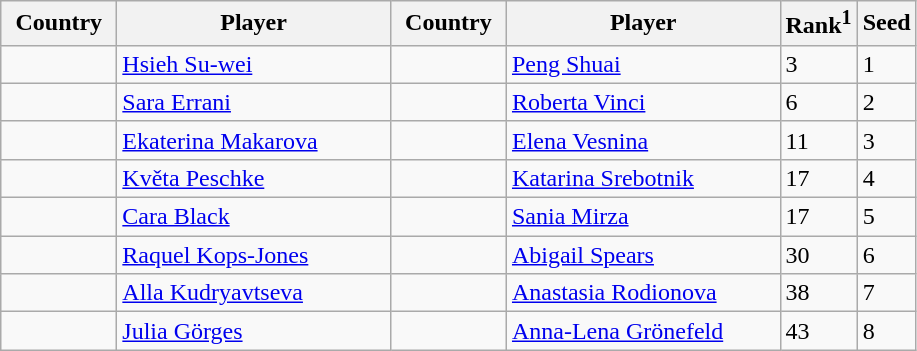<table class="sortable wikitable">
<tr>
<th width="70">Country</th>
<th width="175">Player</th>
<th width="70">Country</th>
<th width="175">Player</th>
<th>Rank<sup>1</sup></th>
<th>Seed</th>
</tr>
<tr>
<td></td>
<td><a href='#'>Hsieh Su-wei</a></td>
<td></td>
<td><a href='#'>Peng Shuai</a></td>
<td>3</td>
<td>1</td>
</tr>
<tr>
<td></td>
<td><a href='#'>Sara Errani</a></td>
<td></td>
<td><a href='#'>Roberta Vinci</a></td>
<td>6</td>
<td>2</td>
</tr>
<tr>
<td></td>
<td><a href='#'>Ekaterina Makarova</a></td>
<td></td>
<td><a href='#'>Elena Vesnina</a></td>
<td>11</td>
<td>3</td>
</tr>
<tr>
<td></td>
<td><a href='#'>Květa Peschke</a></td>
<td></td>
<td><a href='#'>Katarina Srebotnik</a></td>
<td>17</td>
<td>4</td>
</tr>
<tr>
<td></td>
<td><a href='#'>Cara Black</a></td>
<td></td>
<td><a href='#'>Sania Mirza</a></td>
<td>17</td>
<td>5</td>
</tr>
<tr>
<td></td>
<td><a href='#'>Raquel Kops-Jones</a></td>
<td></td>
<td><a href='#'>Abigail Spears</a></td>
<td>30</td>
<td>6</td>
</tr>
<tr>
<td></td>
<td><a href='#'>Alla Kudryavtseva</a></td>
<td></td>
<td><a href='#'>Anastasia Rodionova</a></td>
<td>38</td>
<td>7</td>
</tr>
<tr>
<td></td>
<td><a href='#'>Julia Görges</a></td>
<td></td>
<td><a href='#'>Anna-Lena Grönefeld</a></td>
<td>43</td>
<td>8</td>
</tr>
</table>
